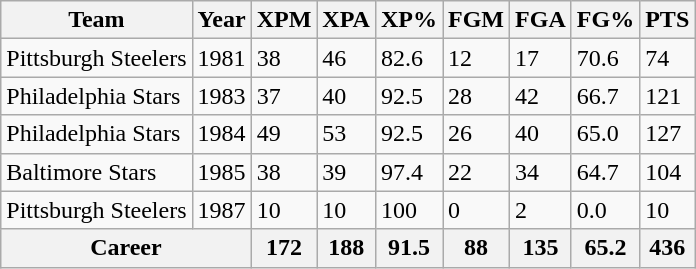<table class="wikitable">
<tr>
<th>Team</th>
<th>Year</th>
<th>XPM</th>
<th>XPA</th>
<th>XP%</th>
<th>FGM</th>
<th>FGA</th>
<th>FG%</th>
<th>PTS</th>
</tr>
<tr>
<td>Pittsburgh Steelers</td>
<td>1981</td>
<td>38</td>
<td>46</td>
<td>82.6</td>
<td>12</td>
<td>17</td>
<td>70.6</td>
<td>74</td>
</tr>
<tr>
<td>Philadelphia Stars</td>
<td>1983</td>
<td>37</td>
<td>40</td>
<td>92.5</td>
<td>28</td>
<td>42</td>
<td>66.7</td>
<td>121</td>
</tr>
<tr>
<td>Philadelphia Stars</td>
<td>1984</td>
<td>49</td>
<td>53</td>
<td>92.5</td>
<td>26</td>
<td>40</td>
<td>65.0</td>
<td>127</td>
</tr>
<tr>
<td>Baltimore Stars</td>
<td>1985</td>
<td>38</td>
<td>39</td>
<td>97.4</td>
<td>22</td>
<td>34</td>
<td>64.7</td>
<td>104</td>
</tr>
<tr>
<td>Pittsburgh Steelers</td>
<td>1987</td>
<td>10</td>
<td>10</td>
<td>100</td>
<td>0</td>
<td>2</td>
<td>0.0</td>
<td>10</td>
</tr>
<tr>
<th colspan="2">Career</th>
<th>172</th>
<th>188</th>
<th>91.5</th>
<th>88</th>
<th>135</th>
<th>65.2</th>
<th>436</th>
</tr>
</table>
